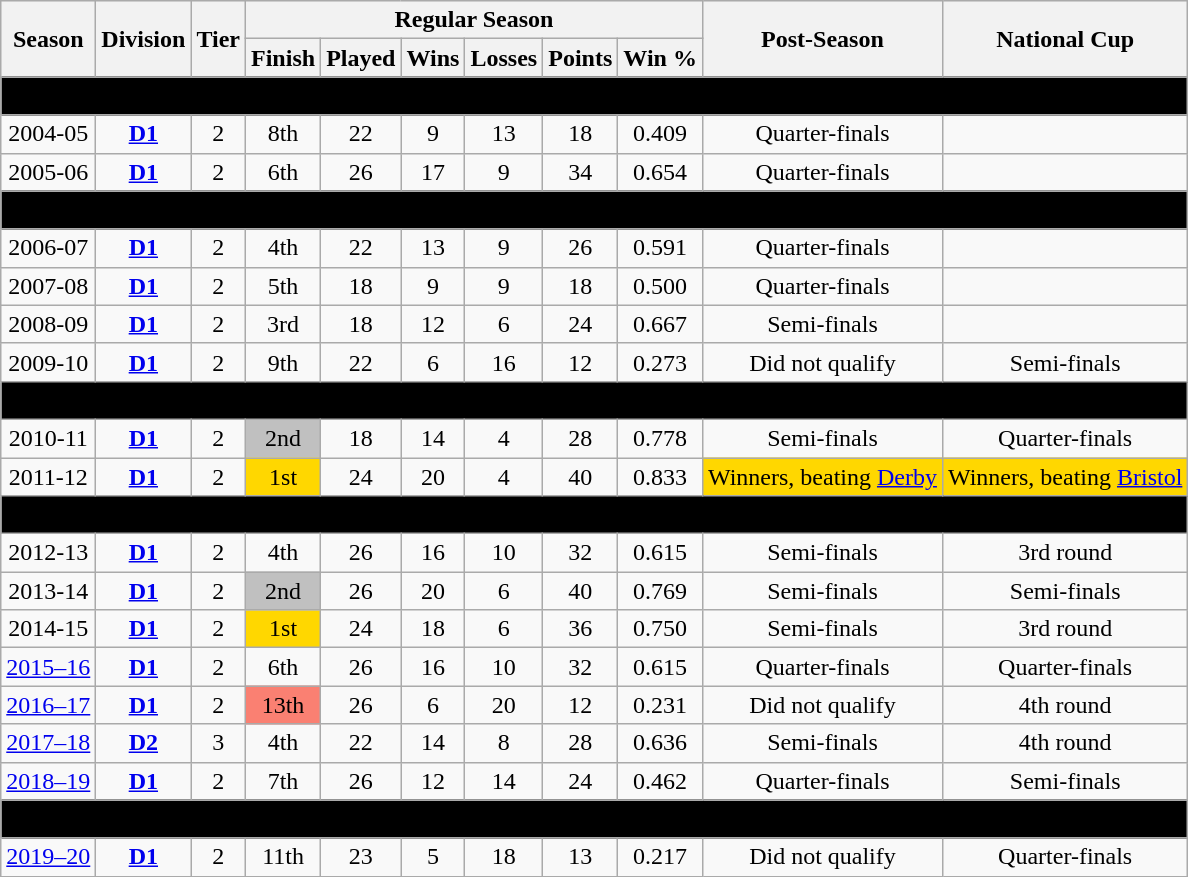<table class="wikitable" style="font-size:100%;">
<tr bgcolor="#efefef">
<th rowspan="2">Season</th>
<th rowspan="2">Division</th>
<th rowspan="2">Tier</th>
<th colspan="6">Regular Season</th>
<th rowspan="2">Post-Season</th>
<th rowspan="2">National Cup</th>
</tr>
<tr>
<th>Finish</th>
<th>Played</th>
<th>Wins</th>
<th>Losses</th>
<th>Points</th>
<th>Win %</th>
</tr>
<tr>
<td colspan="13" align=center bgcolor="black"><span><strong>Essex & Herts Leopards</strong></span></td>
</tr>
<tr>
<td style="text-align:center;">2004-05</td>
<td style="text-align:center;"><strong><a href='#'>D1</a></strong></td>
<td style="text-align:center;">2</td>
<td style="text-align:center;">8th</td>
<td style="text-align:center;">22</td>
<td style="text-align:center;">9</td>
<td style="text-align:center;">13</td>
<td style="text-align:center;">18</td>
<td style="text-align:center;">0.409</td>
<td style="text-align:center;">Quarter-finals</td>
<td style="text-align:center;"></td>
</tr>
<tr>
<td style="text-align:center;">2005-06</td>
<td style="text-align:center;"><strong><a href='#'>D1</a></strong></td>
<td style="text-align:center;">2</td>
<td style="text-align:center;">6th</td>
<td style="text-align:center;">26</td>
<td style="text-align:center;">17</td>
<td style="text-align:center;">9</td>
<td style="text-align:center;">34</td>
<td style="text-align:center;">0.654</td>
<td style="text-align:center;">Quarter-finals</td>
<td style="text-align:center;"></td>
</tr>
<tr>
<td colspan="13" align=center bgcolor="black"><span><strong>London Leopards</strong></span></td>
</tr>
<tr>
<td style="text-align:center;">2006-07</td>
<td style="text-align:center;"><strong><a href='#'>D1</a></strong></td>
<td style="text-align:center;">2</td>
<td style="text-align:center;">4th</td>
<td style="text-align:center;">22</td>
<td style="text-align:center;">13</td>
<td style="text-align:center;">9</td>
<td style="text-align:center;">26</td>
<td style="text-align:center;">0.591</td>
<td style="text-align:center;">Quarter-finals</td>
<td style="text-align:center;"></td>
</tr>
<tr>
<td style="text-align:center;">2007-08</td>
<td style="text-align:center;"><strong><a href='#'>D1</a></strong></td>
<td style="text-align:center;">2</td>
<td style="text-align:center;">5th</td>
<td style="text-align:center;">18</td>
<td style="text-align:center;">9</td>
<td style="text-align:center;">9</td>
<td style="text-align:center;">18</td>
<td style="text-align:center;">0.500</td>
<td style="text-align:center;">Quarter-finals</td>
<td style="text-align:center;"></td>
</tr>
<tr>
<td style="text-align:center;">2008-09</td>
<td style="text-align:center;"><strong><a href='#'>D1</a></strong></td>
<td style="text-align:center;">2</td>
<td style="text-align:center;">3rd</td>
<td style="text-align:center;">18</td>
<td style="text-align:center;">12</td>
<td style="text-align:center;">6</td>
<td style="text-align:center;">24</td>
<td style="text-align:center;">0.667</td>
<td style="text-align:center;">Semi-finals</td>
<td style="text-align:center;"></td>
</tr>
<tr>
<td style="text-align:center;">2009-10</td>
<td style="text-align:center;"><strong><a href='#'>D1</a></strong></td>
<td style="text-align:center;">2</td>
<td style="text-align:center;">9th</td>
<td style="text-align:center;">22</td>
<td style="text-align:center;">6</td>
<td style="text-align:center;">16</td>
<td style="text-align:center;">12</td>
<td style="text-align:center;">0.273</td>
<td style="text-align:center;">Did not qualify</td>
<td style="text-align:center;">Semi-finals</td>
</tr>
<tr>
<td colspan="13" align=center bgcolor="black"><span><strong>BA London Leopards</strong></span></td>
</tr>
<tr>
<td style="text-align:center;">2010-11</td>
<td style="text-align:center;"><strong><a href='#'>D1</a></strong></td>
<td style="text-align:center;">2</td>
<td style="text-align:center;"bgcolor=silver>2nd</td>
<td style="text-align:center;">18</td>
<td style="text-align:center;">14</td>
<td style="text-align:center;">4</td>
<td style="text-align:center;">28</td>
<td style="text-align:center;">0.778</td>
<td style="text-align:center;">Semi-finals</td>
<td style="text-align:center;">Quarter-finals</td>
</tr>
<tr>
<td style="text-align:center;">2011-12</td>
<td style="text-align:center;"><strong><a href='#'>D1</a></strong></td>
<td style="text-align:center;">2</td>
<td style="text-align:center;"bgcolor=gold>1st</td>
<td style="text-align:center;">24</td>
<td style="text-align:center;">20</td>
<td style="text-align:center;">4</td>
<td style="text-align:center;">40</td>
<td style="text-align:center;">0.833</td>
<td style="text-align:center;"bgcolor=gold>Winners, beating <a href='#'>Derby</a></td>
<td style="text-align:center;"bgcolor=gold>Winners, beating <a href='#'>Bristol</a></td>
</tr>
<tr>
<td colspan="13" align=center bgcolor="black"><span><strong>Essex Leopards</strong></span></td>
</tr>
<tr>
<td style="text-align:center;">2012-13</td>
<td style="text-align:center;"><strong><a href='#'>D1</a></strong></td>
<td style="text-align:center;">2</td>
<td style="text-align:center;">4th</td>
<td style="text-align:center;">26</td>
<td style="text-align:center;">16</td>
<td style="text-align:center;">10</td>
<td style="text-align:center;">32</td>
<td style="text-align:center;">0.615</td>
<td style="text-align:center;">Semi-finals</td>
<td style="text-align:center;">3rd round</td>
</tr>
<tr>
<td style="text-align:center;">2013-14</td>
<td style="text-align:center;"><strong><a href='#'>D1</a></strong></td>
<td style="text-align:center;">2</td>
<td style="text-align:center;"bgcolor=silver>2nd</td>
<td style="text-align:center;">26</td>
<td style="text-align:center;">20</td>
<td style="text-align:center;">6</td>
<td style="text-align:center;">40</td>
<td style="text-align:center;">0.769</td>
<td style="text-align:center;">Semi-finals</td>
<td style="text-align:center;">Semi-finals</td>
</tr>
<tr>
<td style="text-align:center;">2014-15</td>
<td style="text-align:center;"><strong><a href='#'>D1</a></strong></td>
<td style="text-align:center;">2</td>
<td style="text-align:center;"bgcolor=gold>1st</td>
<td style="text-align:center;">24</td>
<td style="text-align:center;">18</td>
<td style="text-align:center;">6</td>
<td style="text-align:center;">36</td>
<td style="text-align:center;">0.750</td>
<td style="text-align:center;">Semi-finals</td>
<td style="text-align:center;">3rd round</td>
</tr>
<tr>
<td style="text-align:center;"><a href='#'>2015–16</a></td>
<td style="text-align:center;"><strong><a href='#'>D1</a></strong></td>
<td style="text-align:center;">2</td>
<td style="text-align:center;">6th</td>
<td style="text-align:center;">26</td>
<td style="text-align:center;">16</td>
<td style="text-align:center;">10</td>
<td style="text-align:center;">32</td>
<td style="text-align:center;">0.615</td>
<td style="text-align:center;">Quarter-finals</td>
<td style="text-align:center;">Quarter-finals</td>
</tr>
<tr>
<td style="text-align:center;"><a href='#'>2016–17</a></td>
<td style="text-align:center;"><strong><a href='#'>D1</a></strong></td>
<td style="text-align:center;">2</td>
<td style="text-align:center;"bgcolor=#FA8072>13th</td>
<td style="text-align:center;">26</td>
<td style="text-align:center;">6</td>
<td style="text-align:center;">20</td>
<td style="text-align:center;">12</td>
<td style="text-align:center;">0.231</td>
<td style="text-align:center;">Did not qualify</td>
<td style="text-align:center;">4th round</td>
</tr>
<tr>
<td style="text-align:center;"><a href='#'>2017–18</a></td>
<td style="text-align:center;"><strong><a href='#'>D2</a></strong></td>
<td style="text-align:center;">3</td>
<td style="text-align:center;">4th</td>
<td style="text-align:center;">22</td>
<td style="text-align:center;">14</td>
<td style="text-align:center;">8</td>
<td style="text-align:center;">28</td>
<td style="text-align:center;">0.636</td>
<td style="text-align:center;">Semi-finals</td>
<td style="text-align:center;">4th round</td>
</tr>
<tr>
<td style="text-align:center;"><a href='#'>2018–19</a></td>
<td style="text-align:center;"><strong><a href='#'>D1</a></strong></td>
<td style="text-align:center;">2</td>
<td style="text-align:center;">7th</td>
<td style="text-align:center;">26</td>
<td style="text-align:center;">12</td>
<td style="text-align:center;">14</td>
<td style="text-align:center;">24</td>
<td style="text-align:center;">0.462</td>
<td style="text-align:center;">Quarter-finals</td>
<td style="text-align:center;">Semi-finals</td>
</tr>
<tr>
<td colspan="13" align=center bgcolor="black"><span><strong>Essex & Herts Leopards</strong></span></td>
</tr>
<tr>
<td style="text-align:center;"><a href='#'>2019–20</a></td>
<td style="text-align:center;"><strong><a href='#'>D1</a></strong></td>
<td style="text-align:center;">2</td>
<td style="text-align:center;">11th</td>
<td style="text-align:center;">23</td>
<td style="text-align:center;">5</td>
<td style="text-align:center;">18</td>
<td style="text-align:center;">13</td>
<td style="text-align:center;">0.217</td>
<td style="text-align:center;">Did not qualify</td>
<td style="text-align:center;">Quarter-finals</td>
</tr>
</table>
